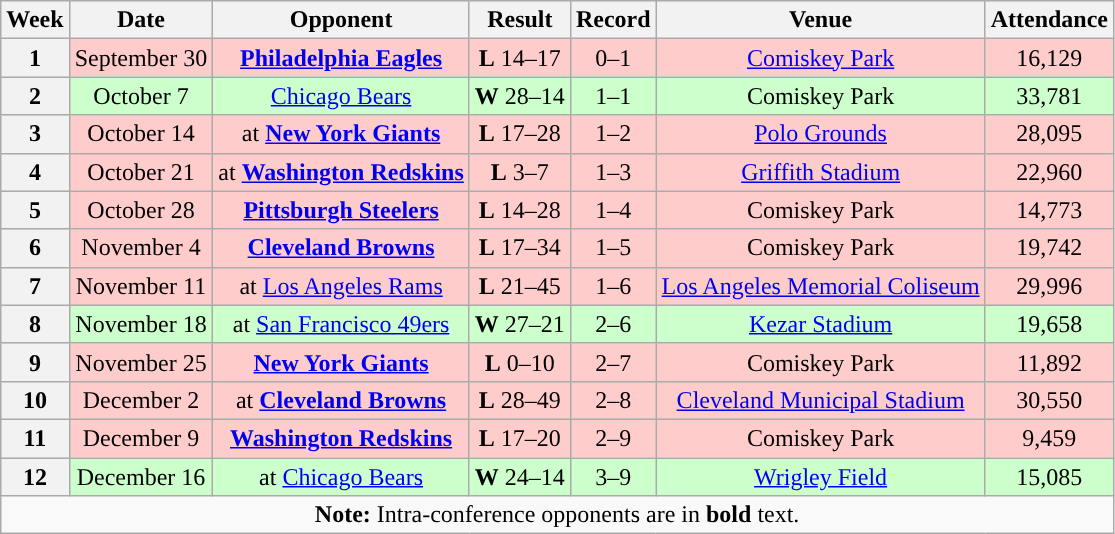<table class="wikitable" style="text-align:center">
<tr>
<th>Week</th>
<th>Date</th>
<th>Opponent</th>
<th>Result</th>
<th>Record</th>
<th>Venue</th>
<th>Attendance</th>
</tr>
<tr style="background:#fcc">
<th>1</th>
<td>September 30</td>
<td><strong><a href='#'>Philadelphia Eagles</a></strong></td>
<td><strong>L</strong> 14–17</td>
<td>0–1</td>
<td><a href='#'>Comiskey Park</a></td>
<td>16,129</td>
</tr>
<tr style="background:#cfc">
<th>2</th>
<td>October 7</td>
<td><a href='#'>Chicago Bears</a></td>
<td><strong>W</strong> 28–14</td>
<td>1–1</td>
<td>Comiskey Park</td>
<td>33,781</td>
</tr>
<tr style="background:#fcc">
<th>3</th>
<td>October 14</td>
<td>at <strong><a href='#'>New York Giants</a></strong></td>
<td><strong>L</strong> 17–28</td>
<td>1–2</td>
<td><a href='#'>Polo Grounds</a></td>
<td>28,095</td>
</tr>
<tr style="background:#fcc">
<th>4</th>
<td>October 21</td>
<td>at <strong><a href='#'>Washington Redskins</a></strong></td>
<td><strong>L</strong> 3–7</td>
<td>1–3</td>
<td><a href='#'>Griffith Stadium</a></td>
<td>22,960</td>
</tr>
<tr style="background:#fcc">
<th>5</th>
<td>October 28</td>
<td><strong><a href='#'>Pittsburgh Steelers</a></strong></td>
<td><strong>L</strong> 14–28</td>
<td>1–4</td>
<td>Comiskey Park</td>
<td>14,773</td>
</tr>
<tr style="background:#fcc">
<th>6</th>
<td>November 4</td>
<td><strong><a href='#'>Cleveland Browns</a></strong></td>
<td><strong>L</strong> 17–34</td>
<td>1–5</td>
<td>Comiskey Park</td>
<td>19,742</td>
</tr>
<tr style="background:#fcc">
<th>7</th>
<td>November 11</td>
<td>at <a href='#'>Los Angeles Rams</a></td>
<td><strong>L</strong> 21–45</td>
<td>1–6</td>
<td><a href='#'>Los Angeles Memorial Coliseum</a></td>
<td>29,996</td>
</tr>
<tr style="background:#cfc">
<th>8</th>
<td>November 18</td>
<td>at <a href='#'>San Francisco 49ers</a></td>
<td><strong>W</strong> 27–21</td>
<td>2–6</td>
<td><a href='#'>Kezar Stadium</a></td>
<td>19,658</td>
</tr>
<tr style="background:#fcc">
<th>9</th>
<td>November 25</td>
<td><strong><a href='#'>New York Giants</a></strong></td>
<td><strong>L</strong> 0–10</td>
<td>2–7</td>
<td>Comiskey Park</td>
<td>11,892</td>
</tr>
<tr style="background:#fcc">
<th>10</th>
<td>December 2</td>
<td>at <strong><a href='#'>Cleveland Browns</a></strong></td>
<td><strong>L</strong> 28–49</td>
<td>2–8</td>
<td><a href='#'>Cleveland Municipal Stadium</a></td>
<td>30,550</td>
</tr>
<tr style="background:#fcc">
<th>11</th>
<td>December 9</td>
<td><strong><a href='#'>Washington Redskins</a></strong></td>
<td><strong>L</strong> 17–20</td>
<td>2–9</td>
<td>Comiskey Park</td>
<td>9,459</td>
</tr>
<tr style="background:#cfc">
<th>12</th>
<td>December 16</td>
<td>at <a href='#'>Chicago Bears</a></td>
<td><strong>W</strong> 24–14</td>
<td>3–9</td>
<td><a href='#'>Wrigley Field</a></td>
<td>15,085</td>
</tr>
<tr>
<td colspan="8"><strong>Note:</strong> Intra-conference opponents are in <strong>bold</strong> text.</td>
</tr>
</table>
